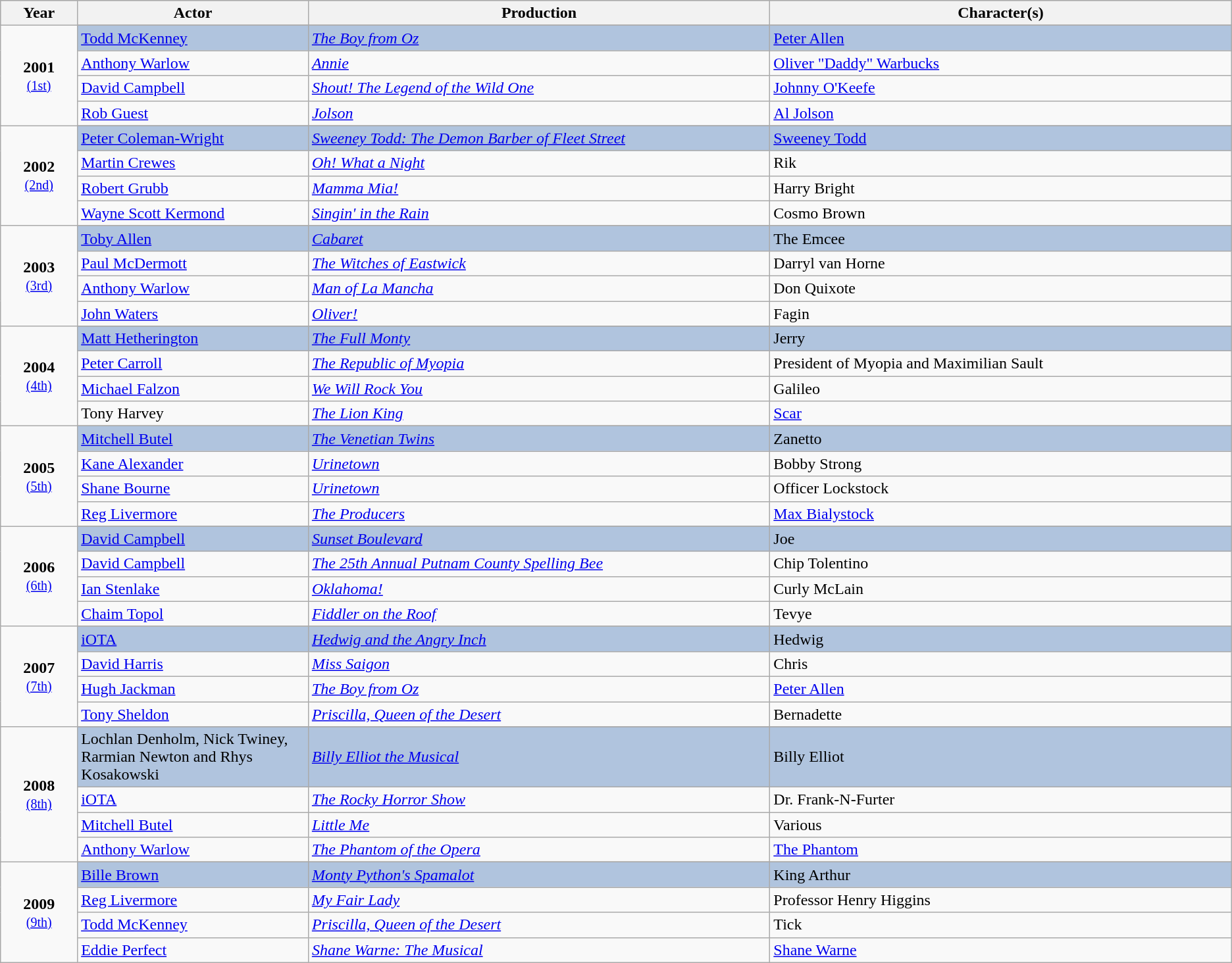<table class="sortable wikitable">
<tr style="background:#bebebe;">
<th style="width:5%;">Year</th>
<th style="width:15%;">Actor</th>
<th style="width:30%;">Production</th>
<th style="width:30%;">Character(s)</th>
</tr>
<tr>
<td rowspan="5" style="text-align:center;"><strong>2001</strong><br><small><a href='#'>(1st)</a></small></td>
</tr>
<tr style="background:#B0C4DE">
<td><a href='#'>Todd McKenney</a></td>
<td><em><a href='#'>The Boy from Oz</a></em></td>
<td><a href='#'>Peter Allen</a></td>
</tr>
<tr>
<td><a href='#'>Anthony Warlow</a></td>
<td><em><a href='#'>Annie</a></em></td>
<td><a href='#'>Oliver "Daddy" Warbucks</a></td>
</tr>
<tr>
<td><a href='#'>David Campbell</a></td>
<td><em><a href='#'>Shout! The Legend of the Wild One</a></em></td>
<td><a href='#'>Johnny O'Keefe</a></td>
</tr>
<tr>
<td><a href='#'>Rob Guest</a></td>
<td><em><a href='#'>Jolson</a></em></td>
<td><a href='#'>Al Jolson</a></td>
</tr>
<tr>
<td rowspan="5" style="text-align:center;"><strong>2002</strong><br><small><a href='#'>(2nd)</a></small></td>
</tr>
<tr style="background:#B0C4DE">
<td><a href='#'>Peter Coleman-Wright</a></td>
<td><em><a href='#'>Sweeney Todd: The Demon Barber of Fleet Street</a></em></td>
<td><a href='#'>Sweeney Todd</a></td>
</tr>
<tr>
<td><a href='#'>Martin Crewes</a></td>
<td><em><a href='#'>Oh! What a Night</a></em></td>
<td>Rik</td>
</tr>
<tr>
<td><a href='#'>Robert Grubb</a></td>
<td><em><a href='#'>Mamma Mia!</a></em></td>
<td>Harry Bright</td>
</tr>
<tr>
<td><a href='#'>Wayne Scott Kermond</a></td>
<td><em><a href='#'>Singin' in the Rain</a></em></td>
<td>Cosmo Brown</td>
</tr>
<tr>
<td rowspan="5" style="text-align:center;"><strong>2003</strong><br><small><a href='#'>(3rd)</a></small></td>
</tr>
<tr style="background:#B0C4DE">
<td><a href='#'>Toby Allen</a></td>
<td><em><a href='#'>Cabaret</a></em></td>
<td>The Emcee</td>
</tr>
<tr>
<td><a href='#'>Paul McDermott</a></td>
<td><em><a href='#'>The Witches of Eastwick</a></em></td>
<td>Darryl van Horne</td>
</tr>
<tr>
<td><a href='#'>Anthony Warlow</a></td>
<td><em><a href='#'>Man of La Mancha</a></em></td>
<td>Don Quixote</td>
</tr>
<tr>
<td><a href='#'>John Waters</a></td>
<td><em><a href='#'>Oliver!</a></em></td>
<td>Fagin</td>
</tr>
<tr>
<td rowspan="5" style="text-align:center;"><strong>2004</strong><br><small><a href='#'>(4th)</a></small></td>
</tr>
<tr style="background:#B0C4DE">
<td><a href='#'>Matt Hetherington</a></td>
<td><em><a href='#'>The Full Monty</a></em></td>
<td>Jerry</td>
</tr>
<tr>
<td><a href='#'>Peter Carroll</a></td>
<td><em><a href='#'>The Republic of Myopia</a></em></td>
<td>President of Myopia and Maximilian Sault</td>
</tr>
<tr>
<td><a href='#'>Michael Falzon</a></td>
<td><em><a href='#'>We Will Rock You</a></em></td>
<td>Galileo</td>
</tr>
<tr>
<td>Tony Harvey</td>
<td><em><a href='#'>The Lion King</a></em></td>
<td><a href='#'>Scar</a></td>
</tr>
<tr>
<td rowspan="5" style="text-align:center;"><strong>2005</strong><br><small><a href='#'>(5th)</a></small></td>
</tr>
<tr style="background:#B0C4DE">
<td><a href='#'>Mitchell Butel</a></td>
<td><em><a href='#'>The Venetian Twins</a></em></td>
<td>Zanetto</td>
</tr>
<tr>
<td><a href='#'>Kane Alexander</a></td>
<td><em><a href='#'>Urinetown</a></em></td>
<td>Bobby Strong</td>
</tr>
<tr>
<td><a href='#'>Shane Bourne</a></td>
<td><em><a href='#'>Urinetown</a></em></td>
<td>Officer Lockstock</td>
</tr>
<tr>
<td><a href='#'>Reg Livermore</a></td>
<td><em><a href='#'>The Producers</a></em></td>
<td><a href='#'>Max Bialystock</a></td>
</tr>
<tr>
<td rowspan="5" style="text-align:center;"><strong>2006</strong><br><small><a href='#'>(6th)</a></small></td>
</tr>
<tr style="background:#B0C4DE">
<td><a href='#'>David Campbell</a></td>
<td><em><a href='#'>Sunset Boulevard</a></em></td>
<td>Joe</td>
</tr>
<tr>
<td><a href='#'>David Campbell</a></td>
<td><em><a href='#'>The 25th Annual Putnam County Spelling Bee</a></em></td>
<td>Chip Tolentino</td>
</tr>
<tr>
<td><a href='#'>Ian Stenlake</a></td>
<td><em><a href='#'>Oklahoma!</a></em></td>
<td>Curly McLain</td>
</tr>
<tr>
<td><a href='#'>Chaim Topol</a></td>
<td><em><a href='#'>Fiddler on the Roof</a></em></td>
<td>Tevye</td>
</tr>
<tr>
<td rowspan="5" style="text-align:center;"><strong>2007</strong><br><small><a href='#'>(7th)</a></small></td>
</tr>
<tr style="background:#B0C4DE">
<td><a href='#'>iOTA</a></td>
<td><em><a href='#'>Hedwig and the Angry Inch</a></em></td>
<td>Hedwig</td>
</tr>
<tr>
<td><a href='#'>David Harris</a></td>
<td><em><a href='#'>Miss Saigon</a></em></td>
<td>Chris</td>
</tr>
<tr>
<td><a href='#'>Hugh Jackman</a></td>
<td><em><a href='#'>The Boy from Oz</a></em></td>
<td><a href='#'>Peter Allen</a></td>
</tr>
<tr>
<td><a href='#'>Tony Sheldon</a></td>
<td><em><a href='#'>Priscilla, Queen of the Desert</a></em></td>
<td>Bernadette</td>
</tr>
<tr>
<td rowspan="5" style="text-align:center;"><strong>2008</strong><br><small><a href='#'>(8th)</a></small></td>
</tr>
<tr style="background:#B0C4DE">
<td>Lochlan Denholm, Nick Twiney, Rarmian Newton and Rhys Kosakowski</td>
<td><em><a href='#'>Billy Elliot the Musical</a></em></td>
<td>Billy Elliot</td>
</tr>
<tr>
<td><a href='#'>iOTA</a></td>
<td><em><a href='#'>The Rocky Horror Show</a></em></td>
<td>Dr. Frank-N-Furter</td>
</tr>
<tr>
<td><a href='#'>Mitchell Butel</a></td>
<td><em><a href='#'>Little Me</a></em></td>
<td>Various</td>
</tr>
<tr>
<td><a href='#'>Anthony Warlow</a></td>
<td><em><a href='#'>The Phantom of the Opera</a></em></td>
<td><a href='#'>The Phantom</a></td>
</tr>
<tr>
<td rowspan="5" style="text-align:center;"><strong>2009</strong><br><small><a href='#'>(9th)</a></small></td>
</tr>
<tr style="background:#B0C4DE">
<td><a href='#'>Bille Brown</a></td>
<td><em><a href='#'>Monty Python's Spamalot</a></em></td>
<td>King Arthur</td>
</tr>
<tr>
<td><a href='#'>Reg Livermore</a></td>
<td><em><a href='#'>My Fair Lady</a></em></td>
<td>Professor Henry Higgins</td>
</tr>
<tr>
<td><a href='#'>Todd McKenney</a></td>
<td><em><a href='#'>Priscilla, Queen of the Desert</a></em></td>
<td>Tick</td>
</tr>
<tr>
<td><a href='#'>Eddie Perfect</a></td>
<td><em><a href='#'>Shane Warne: The Musical</a></em></td>
<td><a href='#'>Shane Warne</a></td>
</tr>
</table>
